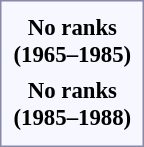<table style="border:1px solid #8888aa; background-color:#f7f8ff; padding:5px; font-size:95%; margin: 0px 12px 12px 0px;">
<tr>
<th colspan=36>No ranks<br>(1965–1985)</th>
</tr>
<tr PLA Type-65 collar insignia (1965–1985).png>
</tr>
<tr>
<th colspan=36>No ranks<br>(1985–1988)</th>
</tr>
<tr PLA Type-65 collar insignia (1985–1988).png>
</tr>
</table>
